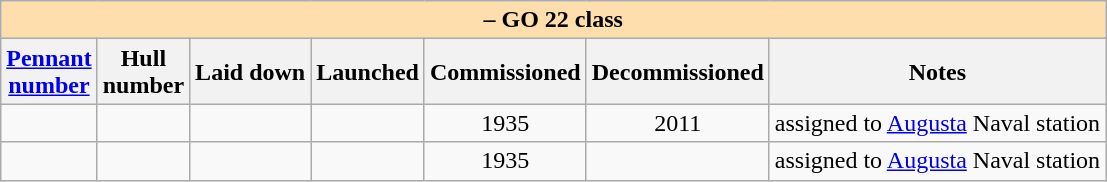<table border="1" class="sortable wikitable">
<tr>
<th colspan="11" style="background:#ffdead;"> – GO 22 class</th>
</tr>
<tr>
<th><a href='#'>Pennant<br>number</a></th>
<th>Hull<br>number</th>
<th>Laid down</th>
<th>Launched</th>
<th>Commissioned</th>
<th>Decommissioned</th>
<th>Notes</th>
</tr>
<tr style="text-align:center;">
<td><em></em></td>
<td></td>
<td></td>
<td></td>
<td>1935</td>
<td>2011</td>
<td>assigned to <a href='#'>Augusta</a> Naval station</td>
</tr>
<tr style="text-align:center;">
<td></td>
<td></td>
<td></td>
<td></td>
<td>1935</td>
<td></td>
<td>assigned to <a href='#'>Augusta</a> Naval station</td>
</tr>
</table>
